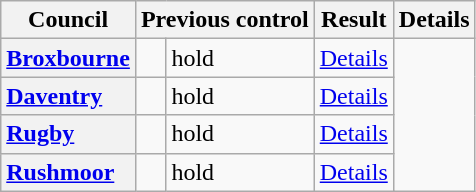<table class="wikitable">
<tr>
<th scope="col">Council</th>
<th colspan=2>Previous control</th>
<th colspan=2>Result</th>
<th scope="col" class="unsortable">Details</th>
</tr>
<tr>
<th scope="row" style="text-align: left;"><a href='#'>Broxbourne</a></th>
<td></td>
<td> hold</td>
<td><a href='#'>Details</a></td>
</tr>
<tr>
<th scope="row" style="text-align: left;"><a href='#'>Daventry</a></th>
<td></td>
<td> hold</td>
<td><a href='#'>Details</a></td>
</tr>
<tr>
<th scope="row" style="text-align: left;"><a href='#'>Rugby</a></th>
<td></td>
<td> hold</td>
<td><a href='#'>Details</a></td>
</tr>
<tr>
<th scope="row" style="text-align: left;"><a href='#'>Rushmoor</a></th>
<td></td>
<td> hold</td>
<td><a href='#'>Details</a></td>
</tr>
</table>
